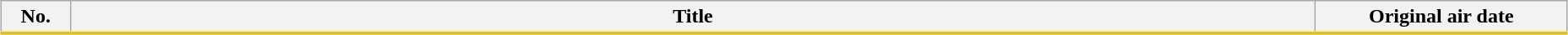<table class="wikitable" style="width:98%; margin:auto; background:#FFF;">
<tr style="border-bottom: 3px solid #FFD700;">
<th style="width:3em;">No.</th>
<th>Title</th>
<th style="width:12em;">Original air date</th>
</tr>
<tr>
</tr>
</table>
